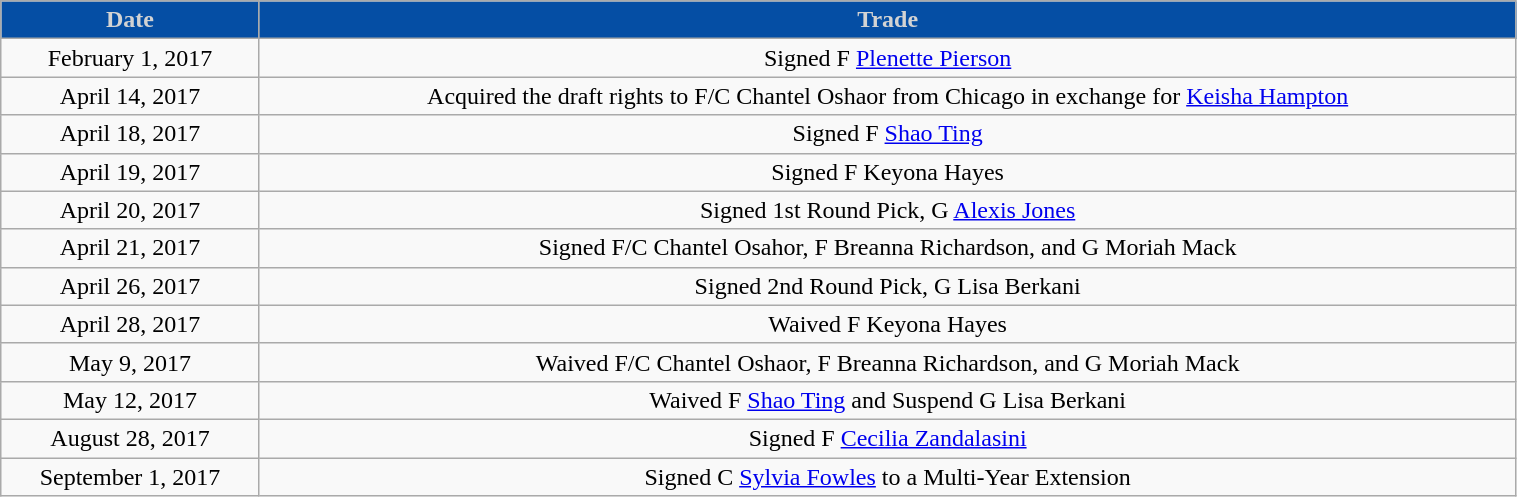<table class="wikitable" style="width:80%; text-align: center">
<tr>
<th style="background:#054EA4;color:#D3D3D3; width=125">Date</th>
<th style="background:#054EA4;color:#D3D3D3;" colspan="2">Trade</th>
</tr>
<tr>
<td>February 1, 2017</td>
<td>Signed F <a href='#'>Plenette Pierson</a></td>
</tr>
<tr>
<td>April 14, 2017</td>
<td>Acquired the draft rights to F/C Chantel Oshaor from Chicago in exchange for <a href='#'>Keisha Hampton</a></td>
</tr>
<tr>
<td>April 18, 2017</td>
<td>Signed F <a href='#'>Shao Ting</a></td>
</tr>
<tr>
<td>April 19, 2017</td>
<td>Signed F Keyona Hayes </td>
</tr>
<tr>
<td>April 20, 2017</td>
<td>Signed 1st Round Pick, G <a href='#'>Alexis Jones</a></td>
</tr>
<tr>
<td>April 21, 2017</td>
<td>Signed F/C Chantel Osahor, F Breanna Richardson, and G Moriah Mack </td>
</tr>
<tr>
<td>April 26, 2017</td>
<td>Signed 2nd Round Pick, G Lisa Berkani </td>
</tr>
<tr>
<td>April 28, 2017</td>
<td>Waived F Keyona Hayes </td>
</tr>
<tr>
<td>May 9, 2017</td>
<td>Waived F/C Chantel Oshaor, F Breanna Richardson, and G Moriah Mack </td>
</tr>
<tr>
<td>May 12, 2017</td>
<td>Waived F <a href='#'>Shao Ting</a> and Suspend G Lisa Berkani </td>
</tr>
<tr>
<td>August 28, 2017</td>
<td>Signed F <a href='#'>Cecilia Zandalasini</a></td>
</tr>
<tr>
<td>September 1, 2017</td>
<td>Signed C <a href='#'>Sylvia Fowles</a> to a Multi-Year Extension </td>
</tr>
</table>
